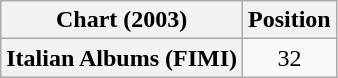<table class="wikitable plainrowheaders" style="text-align:center">
<tr>
<th scope="col">Chart (2003)</th>
<th scope="col">Position</th>
</tr>
<tr>
<th scope="row">Italian Albums (FIMI)</th>
<td>32</td>
</tr>
</table>
